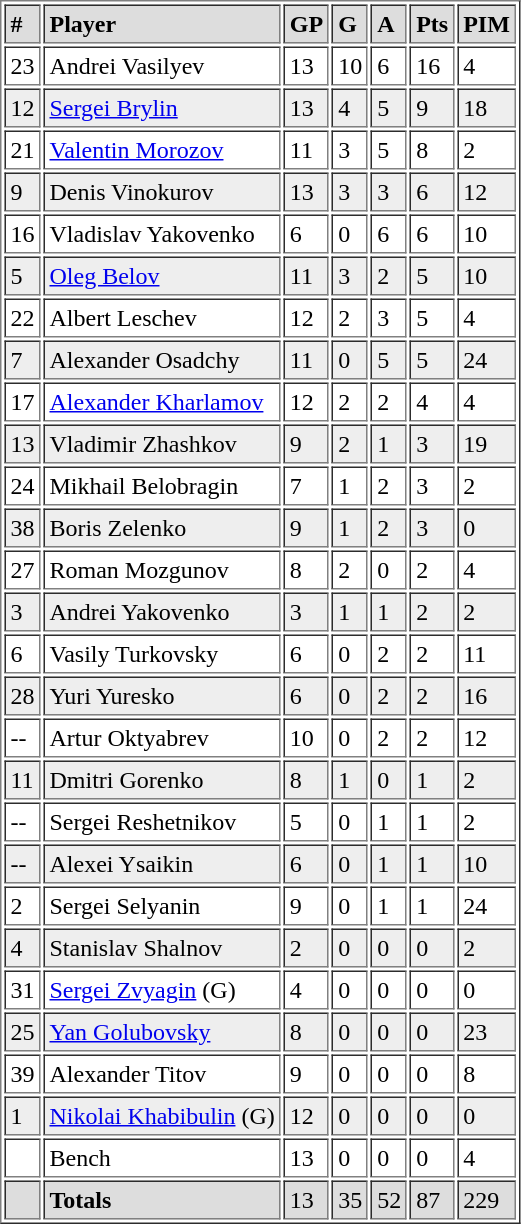<table border="1" cellpadding=3>
<tr bgcolor="#dddddd">
<td><strong>#</strong></td>
<td><strong>Player</strong></td>
<td><strong>GP</strong></td>
<td><strong>G</strong></td>
<td><strong>A</strong></td>
<td><strong>Pts</strong></td>
<td><strong>PIM</strong></td>
</tr>
<tr>
<td>23</td>
<td>Andrei Vasilyev</td>
<td>13</td>
<td>10</td>
<td>6</td>
<td>16</td>
<td>4</td>
</tr>
<tr bgcolor="#eeeeee">
<td>12</td>
<td><a href='#'>Sergei Brylin</a></td>
<td>13</td>
<td>4</td>
<td>5</td>
<td>9</td>
<td>18</td>
</tr>
<tr>
<td>21</td>
<td><a href='#'>Valentin Morozov</a></td>
<td>11</td>
<td>3</td>
<td>5</td>
<td>8</td>
<td>2</td>
</tr>
<tr bgcolor="#eeeeee">
<td>9</td>
<td>Denis Vinokurov</td>
<td>13</td>
<td>3</td>
<td>3</td>
<td>6</td>
<td>12</td>
</tr>
<tr>
<td>16</td>
<td>Vladislav Yakovenko</td>
<td>6</td>
<td>0</td>
<td>6</td>
<td>6</td>
<td>10</td>
</tr>
<tr bgcolor="#eeeeee">
<td>5</td>
<td><a href='#'>Oleg Belov</a></td>
<td>11</td>
<td>3</td>
<td>2</td>
<td>5</td>
<td>10</td>
</tr>
<tr>
<td>22</td>
<td>Albert Leschev</td>
<td>12</td>
<td>2</td>
<td>3</td>
<td>5</td>
<td>4</td>
</tr>
<tr bgcolor="#eeeeee">
<td>7</td>
<td>Alexander Osadchy</td>
<td>11</td>
<td>0</td>
<td>5</td>
<td>5</td>
<td>24</td>
</tr>
<tr>
<td>17</td>
<td><a href='#'>Alexander Kharlamov</a></td>
<td>12</td>
<td>2</td>
<td>2</td>
<td>4</td>
<td>4</td>
</tr>
<tr bgcolor="#eeeeee">
<td>13</td>
<td>Vladimir Zhashkov</td>
<td>9</td>
<td>2</td>
<td>1</td>
<td>3</td>
<td>19</td>
</tr>
<tr>
<td>24</td>
<td>Mikhail Belobragin</td>
<td>7</td>
<td>1</td>
<td>2</td>
<td>3</td>
<td>2</td>
</tr>
<tr bgcolor="#eeeeee">
<td>38</td>
<td>Boris Zelenko</td>
<td>9</td>
<td>1</td>
<td>2</td>
<td>3</td>
<td>0</td>
</tr>
<tr>
<td>27</td>
<td>Roman Mozgunov</td>
<td>8</td>
<td>2</td>
<td>0</td>
<td>2</td>
<td>4</td>
</tr>
<tr bgcolor="#eeeeee">
<td>3</td>
<td>Andrei Yakovenko</td>
<td>3</td>
<td>1</td>
<td>1</td>
<td>2</td>
<td>2</td>
</tr>
<tr>
<td>6</td>
<td>Vasily Turkovsky</td>
<td>6</td>
<td>0</td>
<td>2</td>
<td>2</td>
<td>11</td>
</tr>
<tr bgcolor="#eeeeee">
<td>28</td>
<td>Yuri Yuresko</td>
<td>6</td>
<td>0</td>
<td>2</td>
<td>2</td>
<td>16</td>
</tr>
<tr>
<td>--</td>
<td>Artur Oktyabrev</td>
<td>10</td>
<td>0</td>
<td>2</td>
<td>2</td>
<td>12</td>
</tr>
<tr bgcolor="#eeeeee">
<td>11</td>
<td>Dmitri Gorenko</td>
<td>8</td>
<td>1</td>
<td>0</td>
<td>1</td>
<td>2</td>
</tr>
<tr>
<td>--</td>
<td>Sergei Reshetnikov</td>
<td>5</td>
<td>0</td>
<td>1</td>
<td>1</td>
<td>2</td>
</tr>
<tr bgcolor="#eeeeee">
<td>--</td>
<td>Alexei Ysaikin</td>
<td>6</td>
<td>0</td>
<td>1</td>
<td>1</td>
<td>10</td>
</tr>
<tr>
<td>2</td>
<td>Sergei Selyanin</td>
<td>9</td>
<td>0</td>
<td>1</td>
<td>1</td>
<td>24</td>
</tr>
<tr bgcolor="#eeeeee">
<td>4</td>
<td>Stanislav Shalnov</td>
<td>2</td>
<td>0</td>
<td>0</td>
<td>0</td>
<td>2</td>
</tr>
<tr>
<td>31</td>
<td><a href='#'>Sergei Zvyagin</a> (G)</td>
<td>4</td>
<td>0</td>
<td>0</td>
<td>0</td>
<td>0</td>
</tr>
<tr bgcolor="#eeeeee">
<td>25</td>
<td><a href='#'>Yan Golubovsky</a></td>
<td>8</td>
<td>0</td>
<td>0</td>
<td>0</td>
<td>23</td>
</tr>
<tr>
<td>39</td>
<td>Alexander Titov</td>
<td>9</td>
<td>0</td>
<td>0</td>
<td>0</td>
<td>8</td>
</tr>
<tr bgcolor="#eeeeee">
<td>1</td>
<td><a href='#'>Nikolai Khabibulin</a> (G)</td>
<td>12</td>
<td>0</td>
<td>0</td>
<td>0</td>
<td>0</td>
</tr>
<tr>
<td> </td>
<td>Bench</td>
<td>13</td>
<td>0</td>
<td>0</td>
<td>0</td>
<td>4</td>
</tr>
<tr bgcolor="#dddddd">
<td> </td>
<td><strong>Totals</strong></td>
<td>13</td>
<td>35</td>
<td>52</td>
<td>87</td>
<td>229</td>
</tr>
</table>
